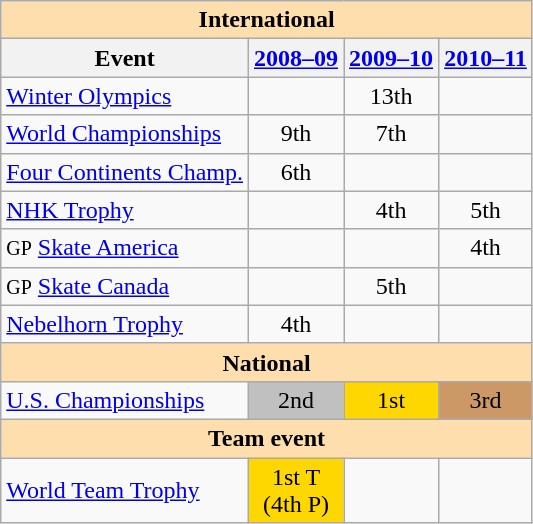<table class="wikitable" style="text-align:center">
<tr>
<th style="background-color: #ffdead; " colspan=4 align=center><strong>International</strong></th>
</tr>
<tr>
<th>Event</th>
<th><a href='#'>2008–09</a></th>
<th><a href='#'>2009–10</a></th>
<th><a href='#'>2010–11</a></th>
</tr>
<tr>
<td align=left><a href='#'>Winter Olympics</a></td>
<td></td>
<td>13th</td>
<td></td>
</tr>
<tr>
<td align=left><a href='#'>World Championships</a></td>
<td>9th</td>
<td>7th</td>
<td></td>
</tr>
<tr>
<td align=left><a href='#'>Four Continents Champ.</a></td>
<td>6th</td>
<td></td>
<td></td>
</tr>
<tr>
<td align=left> <a href='#'>NHK Trophy</a></td>
<td></td>
<td>4th</td>
<td>5th</td>
</tr>
<tr>
<td align=left><small>GP</small> <a href='#'>Skate America</a></td>
<td></td>
<td></td>
<td>4th</td>
</tr>
<tr>
<td align=left><small>GP</small> <a href='#'>Skate Canada</a></td>
<td></td>
<td>5th</td>
<td></td>
</tr>
<tr>
<td align=left><a href='#'>Nebelhorn Trophy</a></td>
<td>4th</td>
<td></td>
<td></td>
</tr>
<tr>
<th style="background-color: #ffdead; " colspan=4 align=center><strong>National</strong></th>
</tr>
<tr>
<td align=left><a href='#'>U.S. Championships</a></td>
<td bgcolor=silver>2nd</td>
<td bgcolor=gold>1st</td>
<td bgcolor=cc9966>3rd</td>
</tr>
<tr>
<th style="background-color: #ffdead; " colspan=4 align=center><strong>Team event</strong></th>
</tr>
<tr>
<td align=left><a href='#'>World Team Trophy</a></td>
<td bgcolor=gold>1st T <br>(4th P)</td>
<td></td>
<td></td>
</tr>
</table>
